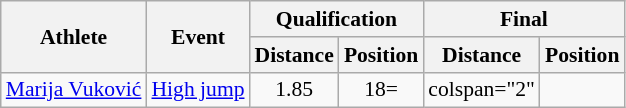<table class="wikitable" style="font-size:90%">
<tr>
<th rowspan="2">Athlete</th>
<th rowspan="2">Event</th>
<th colspan="2">Qualification</th>
<th colspan="2">Final</th>
</tr>
<tr>
<th>Distance</th>
<th>Position</th>
<th>Distance</th>
<th>Position</th>
</tr>
<tr style=text-align:center>
<td style=text-align:left><a href='#'>Marija Vuković</a></td>
<td style=text-align:left><a href='#'>High jump</a></td>
<td>1.85</td>
<td>18=</td>
<td>colspan="2" </td>
</tr>
</table>
